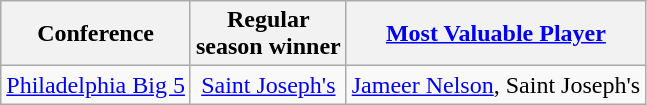<table class="wikitable" style="text-align:center;">
<tr>
<th>Conference</th>
<th>Regular <br> season winner</th>
<th><a href='#'>Most Valuable Player</a></th>
</tr>
<tr>
<td><a href='#'>Philadelphia Big 5</a></td>
<td><a href='#'>Saint Joseph's</a></td>
<td><a href='#'>Jameer Nelson</a>, Saint Joseph's</td>
</tr>
</table>
